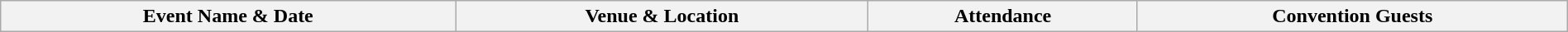<table class="wikitable" width="100%">
<tr>
<th>Event Name & Date</th>
<th>Venue & Location</th>
<th>Attendance</th>
<th>Convention Guests<br>





















</th>
</tr>
</table>
